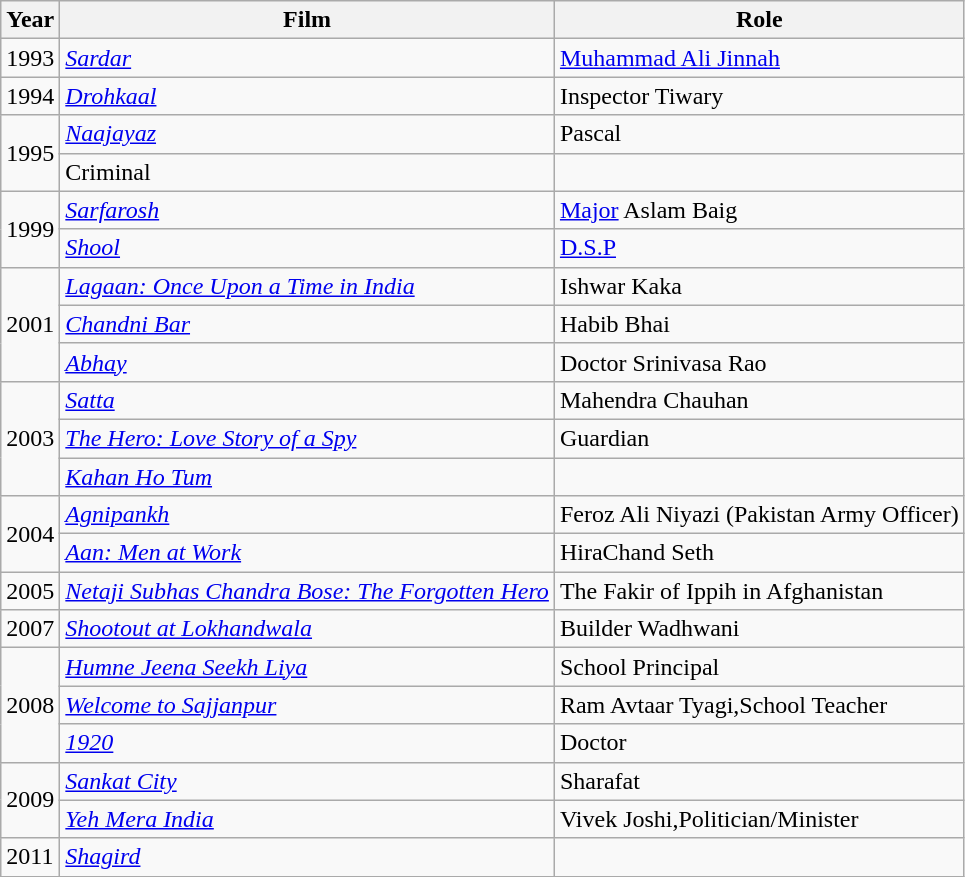<table class="wikitable" style="text-align:left">
<tr>
<th>Year</th>
<th>Film</th>
<th>Role</th>
</tr>
<tr>
<td>1993</td>
<td><em><a href='#'>Sardar</a></em></td>
<td><a href='#'>Muhammad Ali Jinnah</a></td>
</tr>
<tr>
<td>1994</td>
<td><em><a href='#'>Drohkaal</a></em></td>
<td>Inspector Tiwary</td>
</tr>
<tr>
<td rowspan="2">1995</td>
<td><em><a href='#'>Naajayaz</a></em></td>
<td>Pascal</td>
</tr>
<tr>
<td>Criminal</td>
<td></td>
</tr>
<tr>
<td rowspan=2>1999</td>
<td><em><a href='#'>Sarfarosh</a></em></td>
<td><a href='#'>Major</a> Aslam Baig</td>
</tr>
<tr>
<td><em><a href='#'>Shool</a></em></td>
<td><a href='#'>D.S.P</a></td>
</tr>
<tr>
<td rowspan=3>2001</td>
<td><em><a href='#'>Lagaan: Once Upon a Time in India</a></em></td>
<td>Ishwar Kaka</td>
</tr>
<tr>
<td><em><a href='#'>Chandni Bar</a></em></td>
<td>Habib Bhai</td>
</tr>
<tr>
<td><em><a href='#'>Abhay</a></em></td>
<td>Doctor Srinivasa Rao</td>
</tr>
<tr>
<td Rowspan=3>2003</td>
<td><a href='#'><em>Satta</em></a></td>
<td>Mahendra Chauhan</td>
</tr>
<tr>
<td><em><a href='#'>The Hero: Love Story of a Spy</a></em></td>
<td>Guardian</td>
</tr>
<tr>
<td><em><a href='#'>Kahan Ho Tum</a></em></td>
<td></td>
</tr>
<tr>
<td rowspan="2">2004</td>
<td><em><a href='#'>Agnipankh</a></em></td>
<td>Feroz Ali Niyazi (Pakistan Army Officer)</td>
</tr>
<tr>
<td><em><a href='#'>Aan: Men at Work</a></em></td>
<td>HiraChand Seth</td>
</tr>
<tr>
<td>2005</td>
<td><em><a href='#'>Netaji Subhas Chandra Bose: The Forgotten Hero</a></em></td>
<td>The Fakir of Ippih in Afghanistan</td>
</tr>
<tr>
<td>2007</td>
<td><em><a href='#'>Shootout at Lokhandwala</a></em></td>
<td>Builder Wadhwani</td>
</tr>
<tr>
<td Rowspan="3">2008</td>
<td><em><a href='#'>Humne Jeena Seekh Liya</a></em></td>
<td>School Principal</td>
</tr>
<tr>
<td><em><a href='#'>Welcome to Sajjanpur</a></em></td>
<td>Ram Avtaar Tyagi,School Teacher</td>
</tr>
<tr>
<td><em><a href='#'>1920</a></em></td>
<td>Doctor</td>
</tr>
<tr>
<td Rowspan="2">2009</td>
<td><em><a href='#'>Sankat City</a></em></td>
<td>Sharafat</td>
</tr>
<tr>
<td><em><a href='#'>Yeh Mera India</a></em></td>
<td>Vivek Joshi,Politician/Minister</td>
</tr>
<tr>
<td>2011</td>
<td><em><a href='#'>Shagird</a></em></td>
<td></td>
</tr>
</table>
